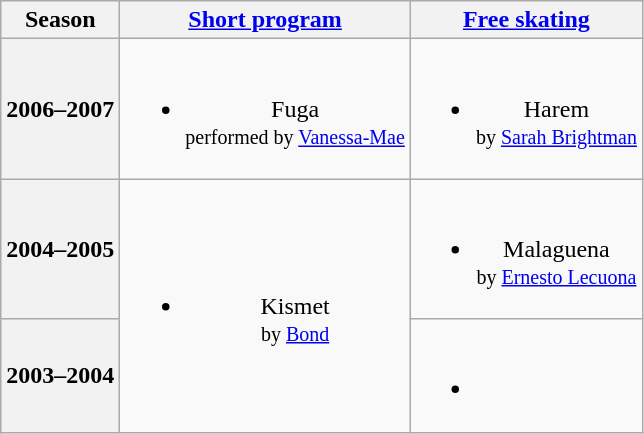<table class=wikitable style=text-align:center>
<tr>
<th>Season</th>
<th><a href='#'>Short program</a></th>
<th><a href='#'>Free skating</a></th>
</tr>
<tr>
<th>2006–2007 <br> </th>
<td><br><ul><li>Fuga <br><small> performed by <a href='#'>Vanessa-Mae</a> </small></li></ul></td>
<td><br><ul><li>Harem <br><small> by <a href='#'>Sarah Brightman</a> </small></li></ul></td>
</tr>
<tr>
<th>2004–2005 <br> </th>
<td rowspan=2><br><ul><li>Kismet <br><small> by <a href='#'>Bond</a> </small></li></ul></td>
<td><br><ul><li>Malaguena <br><small> by <a href='#'>Ernesto Lecuona</a> </small></li></ul></td>
</tr>
<tr>
<th>2003–2004 <br> </th>
<td><br><ul><li></li></ul></td>
</tr>
</table>
